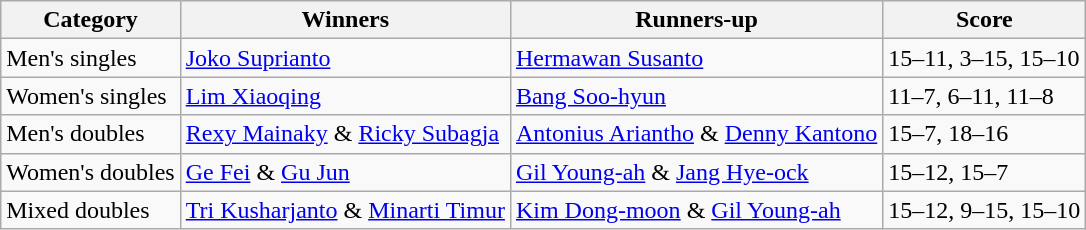<table class=wikitable>
<tr>
<th>Category</th>
<th>Winners</th>
<th>Runners-up</th>
<th>Score</th>
</tr>
<tr>
<td>Men's singles</td>
<td> <a href='#'>Joko Suprianto</a></td>
<td> <a href='#'>Hermawan Susanto</a></td>
<td>15–11, 3–15, 15–10</td>
</tr>
<tr>
<td>Women's singles</td>
<td> <a href='#'>Lim Xiaoqing</a></td>
<td> <a href='#'>Bang Soo-hyun</a></td>
<td>11–7, 6–11, 11–8</td>
</tr>
<tr>
<td>Men's doubles</td>
<td> <a href='#'>Rexy Mainaky</a> & <a href='#'>Ricky Subagja</a></td>
<td> <a href='#'>Antonius Ariantho</a> & <a href='#'>Denny Kantono</a></td>
<td>15–7, 18–16</td>
</tr>
<tr>
<td>Women's doubles</td>
<td> <a href='#'>Ge Fei</a> & <a href='#'>Gu Jun</a></td>
<td> <a href='#'>Gil Young-ah</a> & <a href='#'>Jang Hye-ock</a></td>
<td>15–12, 15–7</td>
</tr>
<tr>
<td>Mixed doubles</td>
<td> <a href='#'>Tri Kusharjanto</a> & <a href='#'>Minarti Timur</a></td>
<td> <a href='#'>Kim Dong-moon</a> & <a href='#'>Gil Young-ah</a></td>
<td>15–12, 9–15, 15–10</td>
</tr>
</table>
